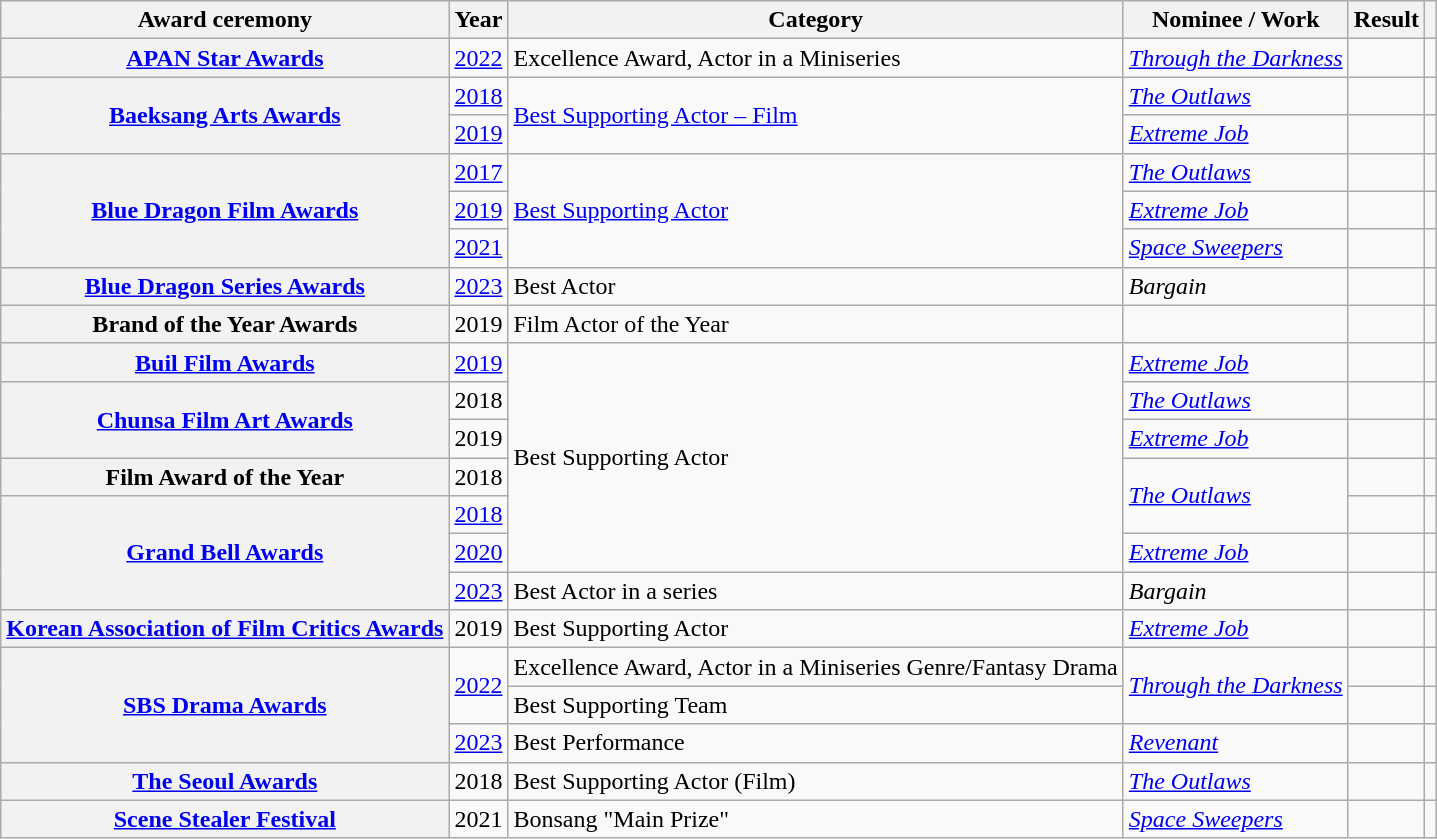<table class="wikitable plainrowheaders sortable">
<tr>
<th scope="col">Award ceremony</th>
<th scope="col">Year</th>
<th scope="col">Category</th>
<th scope="col">Nominee / Work</th>
<th scope="col">Result</th>
<th scope="col" class="unsortable"></th>
</tr>
<tr>
<th scope="row"  rowspan="1"><a href='#'>APAN Star Awards</a></th>
<td style="text-align:center"><a href='#'>2022</a></td>
<td>Excellence Award, Actor in a Miniseries</td>
<td rowspan="1"><em><a href='#'>Through the Darkness</a></em></td>
<td></td>
<td style="text-align:center"></td>
</tr>
<tr>
<th scope="row"  rowspan="2"><a href='#'>Baeksang Arts Awards</a></th>
<td style="text-align:center"><a href='#'>2018</a></td>
<td rowspan="2"><a href='#'>Best Supporting Actor – Film</a></td>
<td><em><a href='#'>The Outlaws</a></em></td>
<td></td>
<td style="text-align:center"></td>
</tr>
<tr>
<td style="text-align:center"><a href='#'>2019</a></td>
<td rowspan="1"><em><a href='#'>Extreme Job</a></em></td>
<td></td>
<td style="text-align:center"></td>
</tr>
<tr>
<th scope="row"  rowspan="3"><a href='#'>Blue Dragon Film Awards</a></th>
<td style="text-align:center"><a href='#'>2017</a></td>
<td rowspan="3"><a href='#'>Best Supporting Actor</a></td>
<td rowspan="1"><em><a href='#'>The Outlaws</a></em></td>
<td></td>
<td style="text-align:center"></td>
</tr>
<tr>
<td style="text-align:center"><a href='#'>2019</a></td>
<td><em><a href='#'>Extreme Job</a></em></td>
<td></td>
<td style="text-align:center"></td>
</tr>
<tr>
<td style="text-align:center"><a href='#'>2021</a></td>
<td rowspan="1"><em><a href='#'>Space Sweepers</a></em></td>
<td></td>
<td></td>
</tr>
<tr>
<th scope="row"><a href='#'>Blue Dragon Series Awards</a></th>
<td style="text-align:center"><a href='#'>2023</a></td>
<td rowspan="1">Best Actor</td>
<td><em>Bargain</em></td>
<td></td>
<td style="text-align:center" rowspan="1"></td>
</tr>
<tr>
<th scope="row">Brand of the Year Awards</th>
<td style="text-align:center">2019</td>
<td>Film Actor of the Year</td>
<td></td>
<td></td>
<td style="text-align:center"></td>
</tr>
<tr>
<th scope="row"  rowspan="1"><a href='#'>Buil Film Awards</a></th>
<td style="text-align:center"><a href='#'>2019</a></td>
<td rowspan="6">Best Supporting Actor</td>
<td><em><a href='#'>Extreme Job</a></em></td>
<td></td>
<td style="text-align:center"></td>
</tr>
<tr>
<th scope="row"  rowspan="2"><a href='#'>Chunsa Film Art Awards</a></th>
<td style="text-align:center">2018</td>
<td><em><a href='#'>The Outlaws</a></em></td>
<td></td>
<td style="text-align:center"></td>
</tr>
<tr>
<td style="text-align:center">2019</td>
<td><em><a href='#'>Extreme Job</a></em></td>
<td></td>
<td style="text-align:center"></td>
</tr>
<tr>
<th scope="row">Film Award of the Year</th>
<td style="text-align:center">2018</td>
<td rowspan="2"><em><a href='#'>The Outlaws</a></em></td>
<td></td>
<td style="text-align:center"></td>
</tr>
<tr>
<th scope="row"  rowspan="3"><a href='#'>Grand Bell Awards</a></th>
<td style="text-align:center"><a href='#'>2018</a></td>
<td></td>
<td style="text-align:center"></td>
</tr>
<tr>
<td style="text-align:center"><a href='#'>2020</a></td>
<td><em><a href='#'>Extreme Job</a></em></td>
<td></td>
<td style="text-align:center"></td>
</tr>
<tr>
<td style="text-align:center"><a href='#'>2023</a></td>
<td>Best Actor in a series</td>
<td><em>Bargain</em></td>
<td></td>
<td style="text-align:center"></td>
</tr>
<tr>
<th scope="row"  rowspan="1"><a href='#'>Korean Association of Film Critics Awards</a></th>
<td style="text-align:center">2019</td>
<td>Best Supporting Actor</td>
<td><em><a href='#'>Extreme Job</a></em></td>
<td></td>
<td style="text-align:center"></td>
</tr>
<tr>
<th scope="row" rowspan="3"><a href='#'>SBS Drama Awards</a></th>
<td style="text-align:center" rowspan="2"><a href='#'>2022</a></td>
<td>Excellence Award, Actor in a Miniseries Genre/Fantasy Drama</td>
<td rowspan="2"><em><a href='#'>Through the Darkness</a></em></td>
<td></td>
<td style="text-align:center"></td>
</tr>
<tr>
<td>Best Supporting Team</td>
<td></td>
<td style="text-align:center"></td>
</tr>
<tr>
<td style="text-align:center"><a href='#'>2023</a></td>
<td>Best Performance</td>
<td><em><a href='#'>Revenant</a></em></td>
<td></td>
<td style="text-align:center"></td>
</tr>
<tr>
<th scope="row"><a href='#'>The Seoul Awards</a></th>
<td style="text-align:center">2018</td>
<td>Best Supporting Actor (Film)</td>
<td><em><a href='#'>The Outlaws</a></em></td>
<td></td>
<td style="text-align:center"></td>
</tr>
<tr>
<th scope="row"><a href='#'>Scene Stealer Festival</a></th>
<td style="text-align:center">2021</td>
<td>Bonsang "Main Prize"</td>
<td><em><a href='#'>Space Sweepers</a></em></td>
<td></td>
<td></td>
</tr>
</table>
